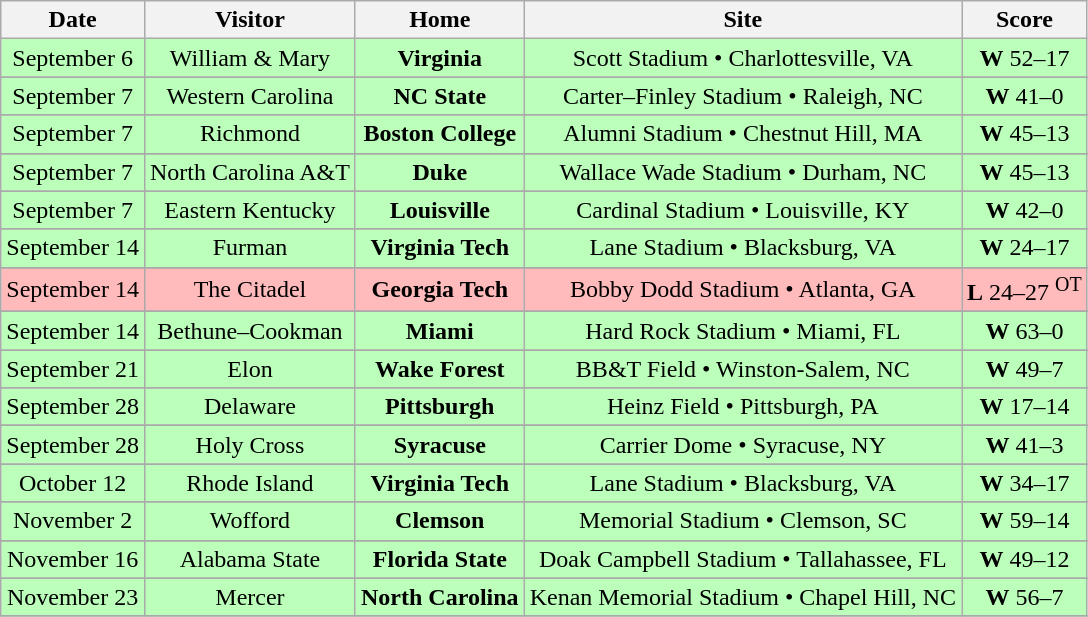<table class="wikitable" style="text-align:center">
<tr>
<th>Date</th>
<th>Visitor</th>
<th>Home</th>
<th>Site</th>
<th>Score</th>
</tr>
<tr style="background:#bfb">
<td>September 6</td>
<td>William & Mary</td>
<td><strong>Virginia</strong></td>
<td>Scott Stadium • Charlottesville, VA</td>
<td><strong>W</strong> 52–17</td>
</tr>
<tr>
</tr>
<tr style="background:#bfb">
<td>September 7</td>
<td>Western Carolina</td>
<td><strong>NC State</strong></td>
<td>Carter–Finley Stadium • Raleigh, NC</td>
<td><strong>W</strong> 41–0</td>
</tr>
<tr>
</tr>
<tr style="background:#bfb">
<td>September 7</td>
<td>Richmond</td>
<td><strong>Boston College</strong></td>
<td>Alumni Stadium • Chestnut Hill, MA</td>
<td><strong>W</strong> 45–13</td>
</tr>
<tr>
</tr>
<tr style="background:#bfb">
<td>September 7</td>
<td>North Carolina A&T</td>
<td><strong>Duke</strong></td>
<td>Wallace Wade Stadium • Durham, NC</td>
<td><strong>W</strong> 45–13</td>
</tr>
<tr>
</tr>
<tr style="background:#bfb">
<td>September 7</td>
<td>Eastern Kentucky</td>
<td><strong>Louisville</strong></td>
<td>Cardinal Stadium • Louisville, KY</td>
<td><strong>W</strong> 42–0</td>
</tr>
<tr>
</tr>
<tr style="background:#bfb">
<td>September 14</td>
<td>Furman</td>
<td><strong>Virginia Tech</strong></td>
<td>Lane Stadium • Blacksburg, VA</td>
<td><strong>W</strong> 24–17</td>
</tr>
<tr>
</tr>
<tr style="background:#fbb">
<td>September 14</td>
<td>The Citadel</td>
<td><strong>Georgia Tech</strong></td>
<td>Bobby Dodd Stadium • Atlanta, GA</td>
<td><strong>L</strong> 24–27 <sup>OT</sup></td>
</tr>
<tr>
</tr>
<tr style="background:#bfb">
<td>September 14</td>
<td>Bethune–Cookman</td>
<td><strong>Miami</strong></td>
<td>Hard Rock Stadium • Miami, FL</td>
<td><strong>W</strong> 63–0</td>
</tr>
<tr>
</tr>
<tr style="background:#bfb">
<td>September 21</td>
<td>Elon</td>
<td><strong>Wake Forest</strong></td>
<td>BB&T Field • Winston-Salem, NC</td>
<td><strong>W</strong> 49–7</td>
</tr>
<tr>
</tr>
<tr style="background:#bfb">
<td>September 28</td>
<td>Delaware</td>
<td><strong>Pittsburgh</strong></td>
<td>Heinz Field • Pittsburgh, PA</td>
<td><strong>W</strong> 17–14</td>
</tr>
<tr>
</tr>
<tr style="background:#bfb">
<td>September 28</td>
<td>Holy Cross</td>
<td><strong>Syracuse</strong></td>
<td>Carrier Dome • Syracuse, NY</td>
<td><strong>W</strong> 41–3</td>
</tr>
<tr>
</tr>
<tr style="background:#bfb">
<td>October 12</td>
<td>Rhode Island</td>
<td><strong>Virginia Tech</strong></td>
<td>Lane Stadium • Blacksburg, VA</td>
<td><strong>W</strong> 34–17</td>
</tr>
<tr>
</tr>
<tr style="background:#bfb">
<td>November 2</td>
<td>Wofford</td>
<td><strong>Clemson</strong></td>
<td>Memorial Stadium  • Clemson, SC</td>
<td><strong>W</strong> 59–14</td>
</tr>
<tr>
</tr>
<tr style="background:#bfb">
<td>November 16</td>
<td>Alabama State</td>
<td><strong>Florida State</strong></td>
<td>Doak Campbell Stadium • Tallahassee, FL</td>
<td><strong>W</strong> 49–12</td>
</tr>
<tr>
</tr>
<tr style="background:#bfb">
<td>November 23</td>
<td>Mercer</td>
<td><strong>North Carolina</strong></td>
<td>Kenan Memorial Stadium • Chapel Hill, NC</td>
<td><strong>W</strong> 56–7</td>
</tr>
<tr>
</tr>
</table>
